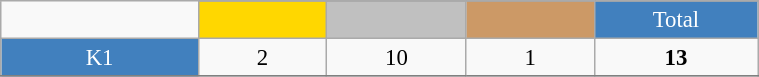<table class="wikitable"  style="font-size:95%; text-align:center; border:gray solid 1px; width:40%;">
<tr>
<td rowspan="2" style="width:3%;"></td>
</tr>
<tr>
<td style="width:2%;" bgcolor=gold></td>
<td style="width:2%;" bgcolor=silver></td>
<td style="width:2%;" bgcolor=cc9966></td>
<td style="width:2%; background-color:#4180be; color:white;">Total</td>
</tr>
<tr>
<td style="background-color:#4180be; color:white;">K1</td>
<td>2</td>
<td>10</td>
<td>1</td>
<td><strong>13</strong></td>
</tr>
<tr>
</tr>
</table>
